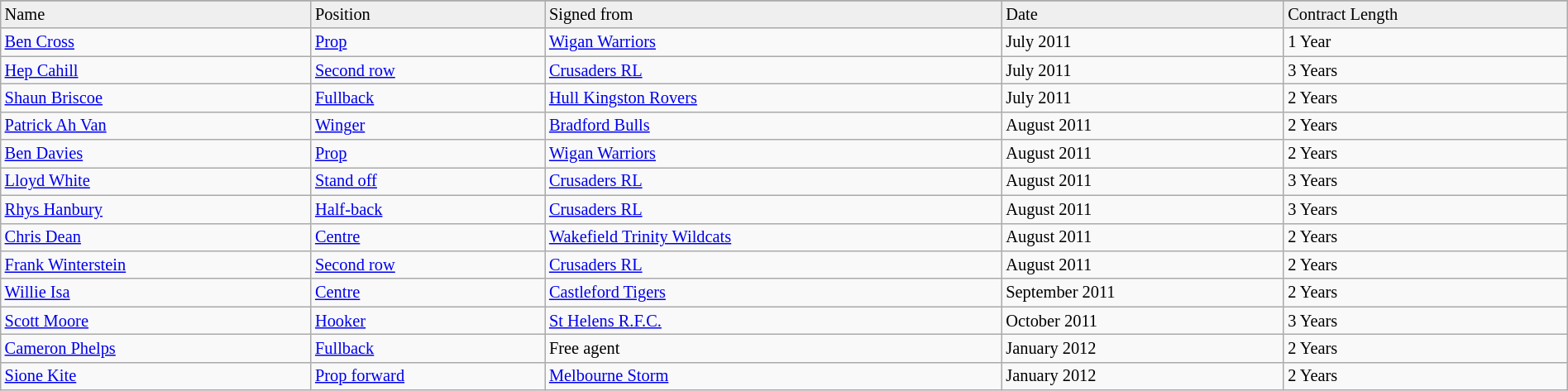<table class="wikitable sortable" width="100%" style="font-size:85%">
<tr bgcolor="#efefef">
</tr>
<tr bgcolor="#efefef">
<td>Name</td>
<td>Position</td>
<td>Signed from</td>
<td>Date</td>
<td>Contract Length</td>
</tr>
<tr>
<td><a href='#'>Ben Cross</a></td>
<td><a href='#'>Prop</a></td>
<td><a href='#'>Wigan Warriors</a></td>
<td>July 2011</td>
<td>1 Year</td>
</tr>
<tr>
<td><a href='#'>Hep Cahill</a></td>
<td><a href='#'>Second row</a></td>
<td><a href='#'>Crusaders RL</a></td>
<td>July 2011</td>
<td>3 Years</td>
</tr>
<tr>
<td><a href='#'>Shaun Briscoe</a></td>
<td><a href='#'>Fullback</a></td>
<td><a href='#'>Hull Kingston Rovers</a></td>
<td>July 2011</td>
<td>2 Years</td>
</tr>
<tr>
<td><a href='#'>Patrick Ah Van</a></td>
<td><a href='#'>Winger</a></td>
<td><a href='#'>Bradford Bulls</a></td>
<td>August 2011</td>
<td>2 Years</td>
</tr>
<tr>
<td><a href='#'>Ben Davies</a></td>
<td><a href='#'>Prop</a></td>
<td><a href='#'>Wigan Warriors</a></td>
<td>August 2011</td>
<td>2 Years</td>
</tr>
<tr>
<td><a href='#'>Lloyd White</a></td>
<td><a href='#'>Stand off</a></td>
<td><a href='#'>Crusaders RL</a></td>
<td>August 2011</td>
<td>3 Years</td>
</tr>
<tr>
<td><a href='#'>Rhys Hanbury</a></td>
<td><a href='#'>Half-back</a></td>
<td><a href='#'>Crusaders RL</a></td>
<td>August 2011</td>
<td>3 Years</td>
</tr>
<tr>
<td><a href='#'>Chris Dean</a></td>
<td><a href='#'>Centre</a></td>
<td><a href='#'>Wakefield Trinity Wildcats</a></td>
<td>August 2011</td>
<td>2 Years</td>
</tr>
<tr>
<td><a href='#'>Frank Winterstein</a></td>
<td><a href='#'>Second row</a></td>
<td><a href='#'>Crusaders RL</a></td>
<td>August 2011</td>
<td>2 Years</td>
</tr>
<tr>
<td><a href='#'>Willie Isa</a></td>
<td><a href='#'>Centre</a></td>
<td><a href='#'>Castleford Tigers</a></td>
<td>September 2011</td>
<td>2 Years</td>
</tr>
<tr>
<td><a href='#'>Scott Moore</a></td>
<td><a href='#'>Hooker</a></td>
<td><a href='#'>St Helens R.F.C.</a></td>
<td>October 2011</td>
<td>3 Years</td>
</tr>
<tr>
<td><a href='#'>Cameron Phelps</a></td>
<td><a href='#'>Fullback</a></td>
<td>Free agent</td>
<td>January 2012</td>
<td>2 Years</td>
</tr>
<tr>
<td><a href='#'>Sione Kite</a></td>
<td><a href='#'>Prop forward</a></td>
<td><a href='#'>Melbourne Storm</a></td>
<td>January 2012</td>
<td>2 Years</td>
</tr>
</table>
